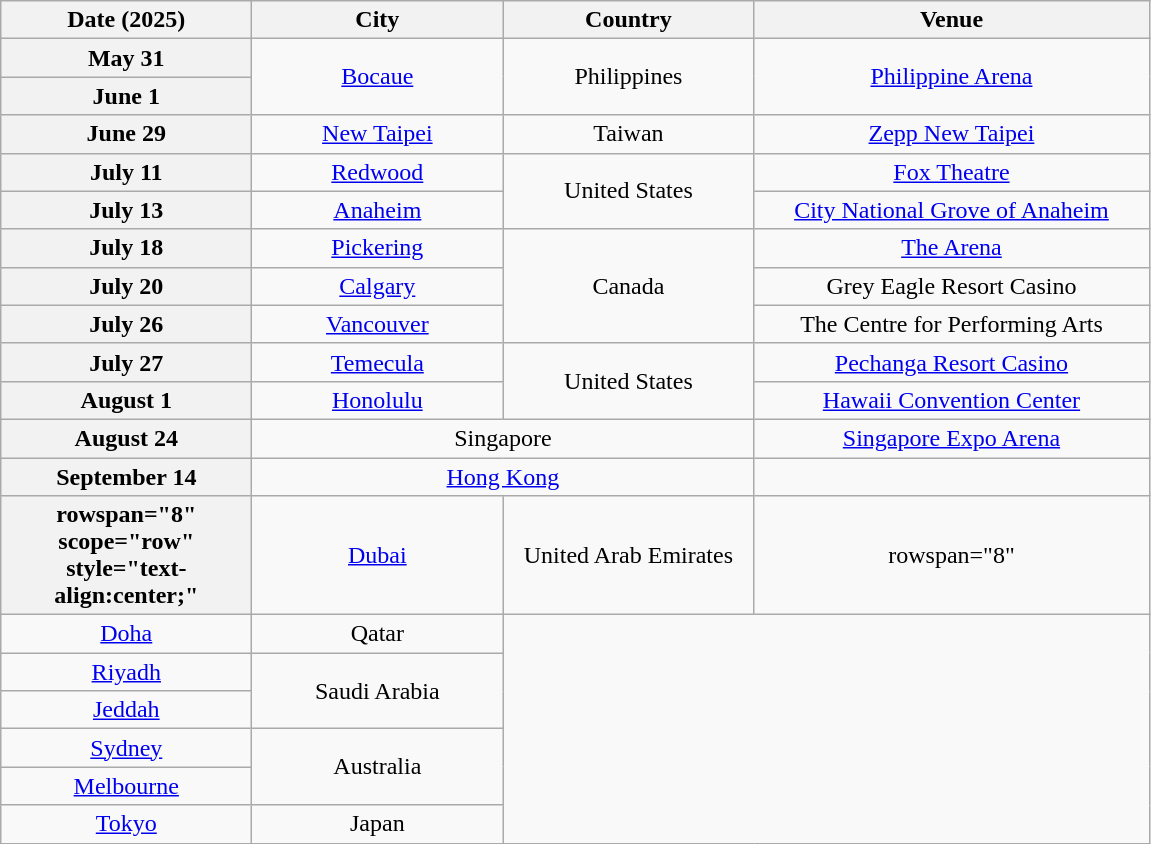<table class="wikitable plainrowheaders" style="text-align:center;">
<tr>
<th scope="col" style="width:10em;">Date (2025)</th>
<th scope="col" style="width:10em;">City</th>
<th scope="col" style="width:10em;">Country</th>
<th scope="col" style="width:16em;">Venue</th>
</tr>
<tr>
<th scope="row" style="text-align:center;">May 31</th>
<td rowspan="2"><a href='#'>Bocaue</a></td>
<td rowspan="2">Philippines</td>
<td rowspan="2"><a href='#'>Philippine Arena</a></td>
</tr>
<tr>
<th scope="row" style="text-align:center;">June 1</th>
</tr>
<tr>
<th scope="row" style="text-align:center;">June 29</th>
<td><a href='#'>New Taipei</a></td>
<td>Taiwan</td>
<td><a href='#'>Zepp New Taipei</a></td>
</tr>
<tr>
<th scope="row" style="text-align:center;">July 11</th>
<td><a href='#'>Redwood</a></td>
<td rowspan="2">United States</td>
<td><a href='#'>Fox Theatre</a></td>
</tr>
<tr>
<th scope="row" style="text-align:center;">July 13</th>
<td><a href='#'>Anaheim</a></td>
<td><a href='#'>City National Grove of Anaheim</a></td>
</tr>
<tr>
<th scope="row" style="text-align:center;">July 18</th>
<td><a href='#'>Pickering</a></td>
<td rowspan="3">Canada</td>
<td><a href='#'>The Arena</a></td>
</tr>
<tr>
<th scope="row" style="text-align:center;">July 20</th>
<td><a href='#'>Calgary</a></td>
<td>Grey Eagle Resort Casino</td>
</tr>
<tr>
<th scope="row" style="text-align:center;">July 26</th>
<td><a href='#'>Vancouver</a></td>
<td>The Centre for Performing Arts</td>
</tr>
<tr>
<th scope="row" style="text-align:center;">July 27</th>
<td><a href='#'>Temecula</a></td>
<td rowspan="2">United States</td>
<td><a href='#'>Pechanga Resort Casino</a></td>
</tr>
<tr>
<th scope="row" style="text-align:center;">August 1</th>
<td><a href='#'>Honolulu</a></td>
<td><a href='#'>Hawaii Convention Center</a></td>
</tr>
<tr>
<th scope="row" style="text-align:center;">August 24</th>
<td colspan="2">Singapore</td>
<td><a href='#'>Singapore Expo Arena</a></td>
</tr>
<tr>
<th scope="row" style="text-align:center;">September 14</th>
<td colspan="2"><a href='#'>Hong Kong</a></td>
<td></td>
</tr>
<tr>
<th>rowspan="8" scope="row" style="text-align:center;" </th>
<td><a href='#'>Dubai</a></td>
<td>United Arab Emirates</td>
<td>rowspan="8" </td>
</tr>
<tr>
<td><a href='#'>Doha</a></td>
<td>Qatar</td>
</tr>
<tr>
<td><a href='#'>Riyadh</a></td>
<td rowspan="2">Saudi Arabia</td>
</tr>
<tr>
<td><a href='#'>Jeddah</a></td>
</tr>
<tr>
<td><a href='#'>Sydney</a></td>
<td rowspan="2">Australia</td>
</tr>
<tr>
<td><a href='#'>Melbourne</a></td>
</tr>
<tr>
<td><a href='#'>Tokyo</a></td>
<td>Japan</td>
</tr>
</table>
